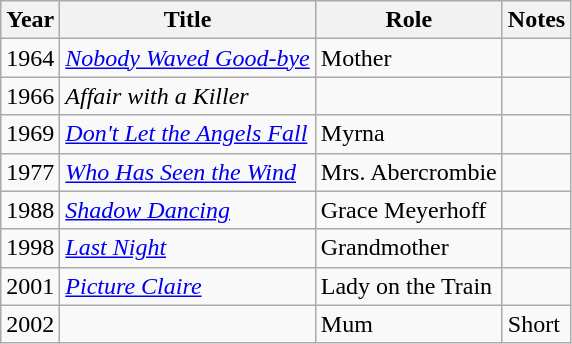<table class="wikitable sortable">
<tr>
<th>Year</th>
<th>Title</th>
<th>Role</th>
<th class="unsortable">Notes</th>
</tr>
<tr>
<td>1964</td>
<td><em><a href='#'>Nobody Waved Good-bye</a></em></td>
<td>Mother</td>
<td></td>
</tr>
<tr>
<td>1966</td>
<td><em>Affair with a Killer</em></td>
<td></td>
<td></td>
</tr>
<tr>
<td>1969</td>
<td><em><a href='#'>Don't Let the Angels Fall</a></em></td>
<td>Myrna</td>
<td></td>
</tr>
<tr>
<td>1977</td>
<td><em><a href='#'>Who Has Seen the Wind</a></em></td>
<td>Mrs. Abercrombie</td>
<td></td>
</tr>
<tr>
<td>1988</td>
<td><em><a href='#'>Shadow Dancing</a></em></td>
<td>Grace Meyerhoff</td>
<td></td>
</tr>
<tr>
<td>1998</td>
<td><em><a href='#'>Last Night</a></em></td>
<td>Grandmother</td>
<td></td>
</tr>
<tr>
<td>2001</td>
<td><em><a href='#'>Picture Claire</a></em></td>
<td>Lady on the Train</td>
<td></td>
</tr>
<tr>
<td>2002</td>
<td><em></em></td>
<td>Mum</td>
<td>Short</td>
</tr>
</table>
